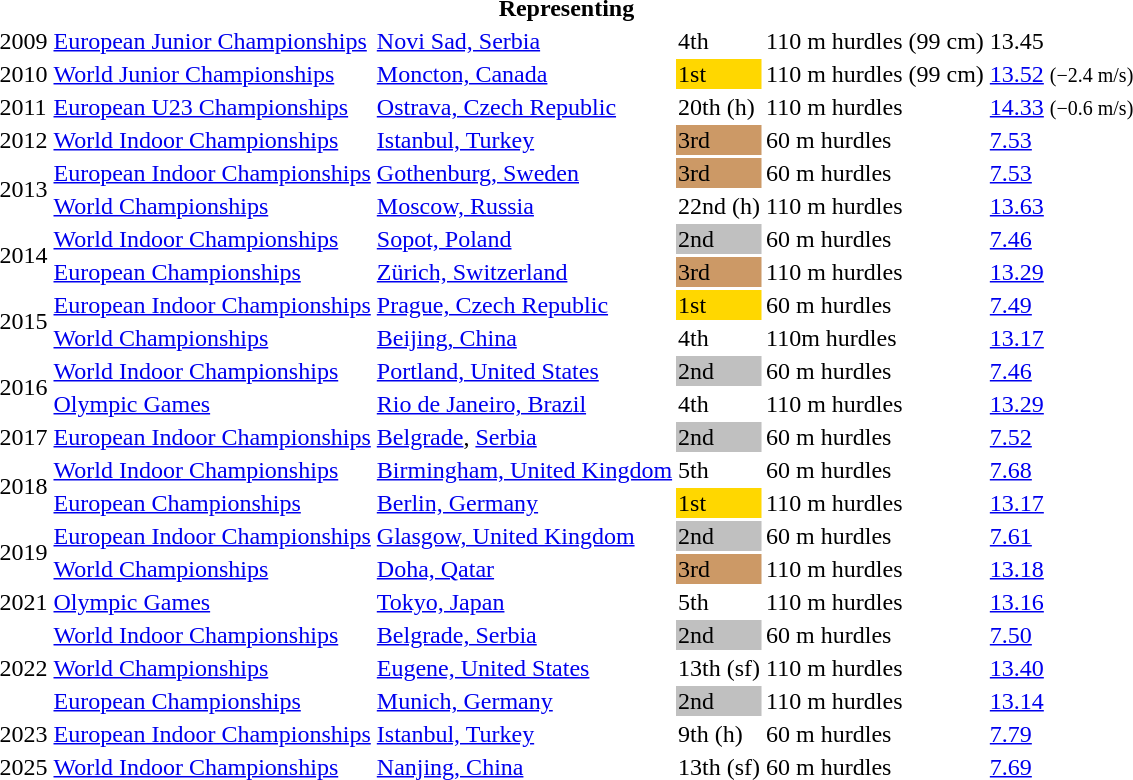<table>
<tr>
<th colspan="6">Representing </th>
</tr>
<tr>
<td>2009</td>
<td><a href='#'>European Junior Championships</a></td>
<td><a href='#'>Novi Sad, Serbia</a></td>
<td>4th</td>
<td>110 m hurdles (99 cm)</td>
<td>13.45</td>
</tr>
<tr>
<td>2010</td>
<td><a href='#'>World Junior Championships</a></td>
<td><a href='#'>Moncton, Canada</a></td>
<td bgcolor=gold>1st</td>
<td>110 m hurdles (99 cm)</td>
<td><a href='#'>13.52</a> <small>(−2.4 m/s)</small></td>
</tr>
<tr>
<td>2011</td>
<td><a href='#'>European U23 Championships</a></td>
<td><a href='#'>Ostrava, Czech Republic</a></td>
<td>20th (h)</td>
<td>110 m hurdles</td>
<td><a href='#'>14.33</a> <small>(−0.6 m/s)</small></td>
</tr>
<tr>
<td>2012</td>
<td><a href='#'>World Indoor Championships</a></td>
<td><a href='#'>Istanbul, Turkey</a></td>
<td bgcolor=cc9966>3rd</td>
<td>60 m hurdles</td>
<td><a href='#'>7.53</a></td>
</tr>
<tr>
<td rowspan=2>2013</td>
<td><a href='#'>European Indoor Championships</a></td>
<td><a href='#'>Gothenburg, Sweden</a></td>
<td bgcolor=cc9966>3rd</td>
<td>60 m hurdles</td>
<td><a href='#'>7.53</a></td>
</tr>
<tr>
<td><a href='#'>World Championships</a></td>
<td><a href='#'>Moscow, Russia</a></td>
<td>22nd (h)</td>
<td>110 m hurdles</td>
<td><a href='#'>13.63</a></td>
</tr>
<tr>
<td rowspan=2>2014</td>
<td><a href='#'>World Indoor Championships</a></td>
<td><a href='#'>Sopot, Poland</a></td>
<td bgcolor=silver>2nd</td>
<td>60 m hurdles</td>
<td><a href='#'>7.46</a></td>
</tr>
<tr>
<td><a href='#'>European Championships</a></td>
<td><a href='#'>Zürich, Switzerland</a></td>
<td bgcolor=cc9966>3rd</td>
<td>110 m hurdles</td>
<td><a href='#'>13.29</a></td>
</tr>
<tr>
<td rowspan=2>2015</td>
<td><a href='#'>European Indoor Championships</a></td>
<td><a href='#'>Prague, Czech Republic</a></td>
<td bgcolor=gold>1st</td>
<td>60 m hurdles</td>
<td><a href='#'>7.49</a></td>
</tr>
<tr>
<td><a href='#'>World Championships</a></td>
<td><a href='#'>Beijing, China</a></td>
<td>4th</td>
<td>110m hurdles</td>
<td><a href='#'>13.17</a></td>
</tr>
<tr>
<td rowspan=2>2016</td>
<td><a href='#'>World Indoor Championships</a></td>
<td><a href='#'>Portland, United States</a></td>
<td bgcolor=silver>2nd</td>
<td>60 m hurdles</td>
<td><a href='#'>7.46</a></td>
</tr>
<tr>
<td><a href='#'>Olympic Games</a></td>
<td><a href='#'>Rio de Janeiro, Brazil</a></td>
<td>4th</td>
<td>110 m hurdles</td>
<td><a href='#'>13.29</a></td>
</tr>
<tr>
<td>2017</td>
<td><a href='#'>European Indoor Championships</a></td>
<td><a href='#'>Belgrade</a>, <a href='#'>Serbia</a></td>
<td bgcolor=silver>2nd</td>
<td>60 m hurdles</td>
<td><a href='#'>7.52</a></td>
</tr>
<tr>
<td rowspan=2>2018</td>
<td><a href='#'>World Indoor Championships</a></td>
<td><a href='#'>Birmingham, United Kingdom</a></td>
<td>5th</td>
<td>60 m hurdles</td>
<td><a href='#'>7.68</a></td>
</tr>
<tr>
<td><a href='#'>European Championships</a></td>
<td><a href='#'>Berlin, Germany</a></td>
<td bgcolor=gold>1st</td>
<td>110 m hurdles</td>
<td><a href='#'>13.17</a></td>
</tr>
<tr>
<td rowspan=2>2019</td>
<td><a href='#'>European Indoor Championships</a></td>
<td><a href='#'>Glasgow, United Kingdom</a></td>
<td bgcolor=silver>2nd</td>
<td>60 m hurdles</td>
<td><a href='#'>7.61</a></td>
</tr>
<tr>
<td><a href='#'>World Championships</a></td>
<td><a href='#'>Doha, Qatar</a></td>
<td bgcolor=cc9966>3rd</td>
<td>110 m hurdles</td>
<td><a href='#'>13.18</a></td>
</tr>
<tr>
<td>2021</td>
<td><a href='#'>Olympic Games</a></td>
<td><a href='#'>Tokyo, Japan</a></td>
<td>5th</td>
<td>110 m hurdles</td>
<td><a href='#'>13.16</a></td>
</tr>
<tr>
<td rowspan=3>2022</td>
<td><a href='#'>World Indoor Championships</a></td>
<td><a href='#'>Belgrade, Serbia</a></td>
<td bgcolor=silver>2nd</td>
<td>60 m hurdles</td>
<td><a href='#'>7.50</a></td>
</tr>
<tr>
<td><a href='#'>World Championships</a></td>
<td><a href='#'>Eugene, United States</a></td>
<td>13th (sf)</td>
<td>110 m hurdles</td>
<td><a href='#'>13.40</a></td>
</tr>
<tr>
<td><a href='#'>European Championships</a></td>
<td><a href='#'>Munich, Germany</a></td>
<td bgcolor=silver>2nd</td>
<td>110 m hurdles</td>
<td><a href='#'>13.14</a></td>
</tr>
<tr>
<td>2023</td>
<td><a href='#'>European Indoor Championships</a></td>
<td><a href='#'>Istanbul, Turkey</a></td>
<td>9th (h)</td>
<td>60 m hurdles</td>
<td><a href='#'>7.79</a></td>
</tr>
<tr>
<td>2025</td>
<td><a href='#'>World Indoor Championships</a></td>
<td><a href='#'>Nanjing, China</a></td>
<td>13th (sf)</td>
<td>60 m hurdles</td>
<td><a href='#'>7.69</a></td>
</tr>
</table>
